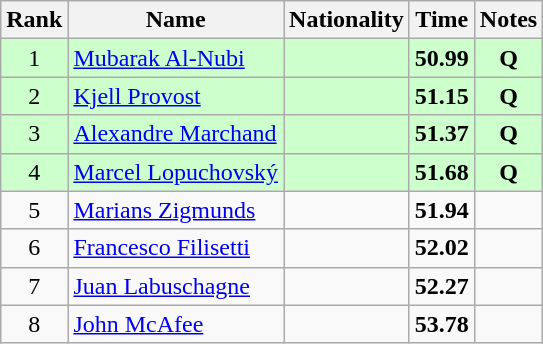<table class="wikitable sortable" style="text-align:center">
<tr>
<th>Rank</th>
<th>Name</th>
<th>Nationality</th>
<th>Time</th>
<th>Notes</th>
</tr>
<tr bgcolor=ccffcc>
<td>1</td>
<td align=left><a href='#'>Mubarak Al-Nubi</a></td>
<td align=left></td>
<td><strong>50.99</strong></td>
<td><strong>Q</strong></td>
</tr>
<tr bgcolor=ccffcc>
<td>2</td>
<td align=left><a href='#'>Kjell Provost</a></td>
<td align=left></td>
<td><strong>51.15</strong></td>
<td><strong>Q</strong></td>
</tr>
<tr bgcolor=ccffcc>
<td>3</td>
<td align=left><a href='#'>Alexandre Marchand</a></td>
<td align=left></td>
<td><strong>51.37</strong></td>
<td><strong>Q</strong></td>
</tr>
<tr bgcolor=ccffcc>
<td>4</td>
<td align=left><a href='#'>Marcel Lopuchovský</a></td>
<td align=left></td>
<td><strong>51.68</strong></td>
<td><strong>Q</strong></td>
</tr>
<tr>
<td>5</td>
<td align=left><a href='#'>Marians Zigmunds</a></td>
<td align=left></td>
<td><strong>51.94</strong></td>
<td></td>
</tr>
<tr>
<td>6</td>
<td align=left><a href='#'>Francesco Filisetti</a></td>
<td align=left></td>
<td><strong>52.02</strong></td>
<td></td>
</tr>
<tr>
<td>7</td>
<td align=left><a href='#'>Juan Labuschagne</a></td>
<td align=left></td>
<td><strong>52.27</strong></td>
<td></td>
</tr>
<tr>
<td>8</td>
<td align=left><a href='#'>John McAfee</a></td>
<td align=left></td>
<td><strong>53.78</strong></td>
<td></td>
</tr>
</table>
